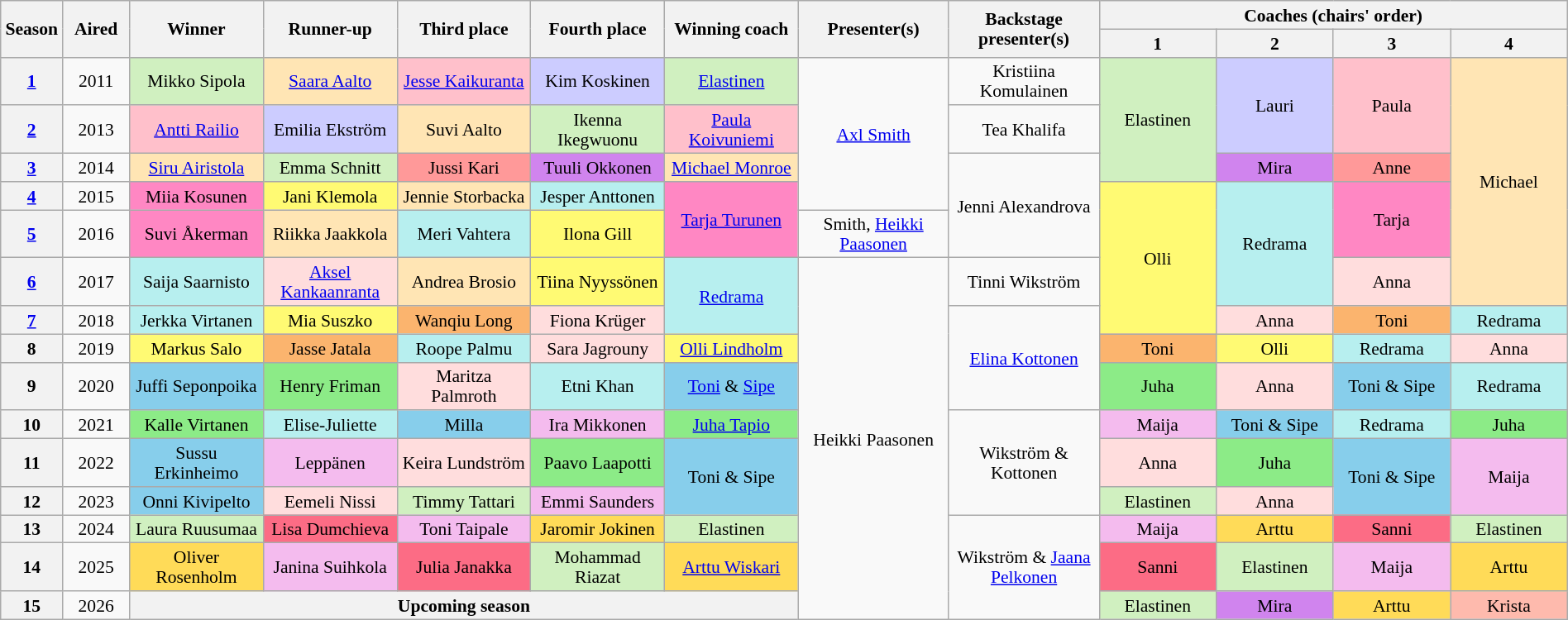<table class="wikitable" style="text-align:center; font-size:90%; line-height:16px; width:100%">
<tr>
<th scope="col" rowspan="2" width="01%">Season</th>
<th scope="col" rowspan="2" width="04%">Aired</th>
<th scope="col" rowspan="2" width="08%">Winner</th>
<th scope="col" rowspan="2" width="08%">Runner-up</th>
<th scope="col" rowspan="2" width="08%">Third place</th>
<th scope="col" rowspan="2" width="08%">Fourth place</th>
<th scope="col" rowspan="2" width="08%">Winning coach</th>
<th scope="col" rowspan="2" width="09%">Presenter(s)</th>
<th scope="col" rowspan="2" width="09%">Backstage presenter(s)</th>
<th scope="col" colspan="4" width="24%">Coaches (chairs' order)</th>
</tr>
<tr>
<th width="7%">1</th>
<th width="7%">2</th>
<th width="7%">3</th>
<th width="7%">4</th>
</tr>
<tr>
<th scope="row"><a href='#'>1</a></th>
<td>2011</td>
<td style="background:#d0f0c0">Mikko Sipola</td>
<td style="background:#ffe5b4"><a href='#'>Saara Aalto</a></td>
<td style="background:Pink"><a href='#'>Jesse Kaikuranta</a></td>
<td style="background:#ccccff">Kim Koskinen</td>
<td style="background:#d0f0c0"><a href='#'>Elastinen</a></td>
<td rowspan="4"><a href='#'>Axl Smith</a></td>
<td>Kristiina Komulainen</td>
<td rowspan="3" style="background:#d0f0c0">Elastinen</td>
<td rowspan="2" style="background:#ccccff">Lauri</td>
<td rowspan="2" style="background:Pink">Paula</td>
<td rowspan="6" style="background:#ffe5b4">Michael</td>
</tr>
<tr>
<th scope="row"><a href='#'>2</a></th>
<td>2013</td>
<td style="background:Pink"><a href='#'>Antti Railio</a></td>
<td style="background:#ccccff">Emilia Ekström</td>
<td style="background:#ffe5b4">Suvi Aalto</td>
<td style="background:#d0f0c0">Ikenna Ikegwuonu</td>
<td style="background:Pink"><a href='#'>Paula Koivuniemi</a></td>
<td>Tea Khalifa</td>
</tr>
<tr>
<th scope="row"><a href='#'>3</a></th>
<td>2014</td>
<td style="background:#ffe5b4"><a href='#'>Siru Airistola</a></td>
<td style="background:#d0f0c0">Emma Schnitt</td>
<td style="background:#ff9999">Jussi Kari</td>
<td style="background:#d084ee">Tuuli Okkonen</td>
<td style="background:#ffe5b4"><a href='#'>Michael Monroe</a></td>
<td rowspan="3">Jenni Alexandrova</td>
<td style="background:#d084ee">Mira</td>
<td style="background:#ff9999">Anne</td>
</tr>
<tr>
<th scope="row"><a href='#'>4</a></th>
<td>2015</td>
<td style="background:#FF87C3">Miia Kosunen</td>
<td style="background:#fffa73">Jani Klemola</td>
<td style="background:#ffe5b4">Jennie Storbacka</td>
<td style="background:#b7efef">Jesper Anttonen</td>
<td style="background:#FF87C3" rowspan="2"><a href='#'>Tarja Turunen</a></td>
<td style="background:#fffa73" rowspan="4">Olli</td>
<td style="background:#b7efef" rowspan="3">Redrama</td>
<td style="background:#FF87C3" rowspan="2">Tarja</td>
</tr>
<tr>
<th scope="row"><a href='#'>5</a></th>
<td>2016</td>
<td style="background:#FF87C3">Suvi Åkerman</td>
<td style="background:#ffe5b4">Riikka Jaakkola</td>
<td style="background:#b7efef">Meri Vahtera</td>
<td style="background:#fffa73">Ilona Gill</td>
<td>Smith, <a href='#'>Heikki Paasonen</a></td>
</tr>
<tr>
<th scope="row"><a href='#'>6</a></th>
<td>2017</td>
<td style="background:#b7efef">Saija Saarnisto</td>
<td style="background:#ffdddd"><a href='#'>Aksel Kankaanranta</a></td>
<td style="background:#ffe5b4">Andrea Brosio</td>
<td style="background:#fffa73">Tiina Nyyssönen</td>
<td style="background:#b7efef" rowspan="2"><a href='#'>Redrama</a></td>
<td rowspan="10">Heikki Paasonen</td>
<td>Tinni Wikström</td>
<td style="background:#ffdddd">Anna</td>
</tr>
<tr>
<th scope="row"><a href='#'>7</a></th>
<td>2018</td>
<td style="background:#b7efef">Jerkka Virtanen</td>
<td style="background:#fffa73">Mia Suszko</td>
<td style="background:#fbb46e">Wanqiu Long</td>
<td style="background:#ffdddd">Fiona Krüger</td>
<td rowspan="3"><a href='#'>Elina Kottonen</a></td>
<td style="background:#ffdddd">Anna</td>
<td style="background:#fbb46e">Toni</td>
<td style="background:#b7efef">Redrama</td>
</tr>
<tr>
<th scope="row">8</th>
<td>2019</td>
<td style="background:#fffa73">Markus Salo</td>
<td style="background:#fbb46e">Jasse Jatala</td>
<td style="background:#b7efef">Roope Palmu</td>
<td style="background:#ffdddd">Sara Jagrouny</td>
<td style="background:#fffa73"><a href='#'>Olli Lindholm</a></td>
<td style="background:#fbb46e">Toni</td>
<td style="background:#fffa73">Olli</td>
<td style="background:#b7efef">Redrama</td>
<td style="background:#ffdddd">Anna</td>
</tr>
<tr>
<th scope="row">9</th>
<td>2020</td>
<td style="background:#87ceeb">Juffi Seponpoika</td>
<td style="background:#8ceb87">Henry Friman</td>
<td style="background:#ffdddd">Maritza Palmroth</td>
<td style="background:#b7efef">Etni Khan</td>
<td style="background:#87ceeb"><a href='#'>Toni</a> & <a href='#'>Sipe</a></td>
<td style="background:#8ceb87">Juha</td>
<td style="background:#ffdddd">Anna</td>
<td style="background:#87ceeb">Toni & Sipe</td>
<td style="background:#b7efef">Redrama</td>
</tr>
<tr>
<th>10</th>
<td>2021</td>
<td style="background:#8ceb87">Kalle Virtanen</td>
<td style="background:#b7efef">Elise-Juliette</td>
<td style="background:#87ceeb">Milla </td>
<td style="background:#f4bbee">Ira Mikkonen</td>
<td style="background:#8ceb87"><a href='#'>Juha Tapio</a></td>
<td rowspan="3">Wikström &<br>Kottonen</td>
<td style="background:#f4bbee">Maija</td>
<td style="background:#87ceeb">Toni & Sipe</td>
<td style="background:#b7efef">Redrama</td>
<td style="background:#8ceb87">Juha</td>
</tr>
<tr>
<th>11</th>
<td>2022</td>
<td style="background:#87ceeb">Sussu Erkinheimo</td>
<td style="background:#f4bbee"> Leppänen</td>
<td style="background:#ffdddd">Keira Lundström</td>
<td style="background:#8ceb87">Paavo Laapotti</td>
<td style="background:#87ceeb" rowspan="2">Toni & Sipe</td>
<td style="background:#ffdddd">Anna</td>
<td style="background:#8ceb87">Juha</td>
<td style="background:#87ceeb" rowspan="2">Toni & Sipe</td>
<td style="background:#f4bbee" rowspan="2">Maija</td>
</tr>
<tr>
<th>12</th>
<td>2023</td>
<td style="background:#87ceeb">Onni Kivipelto</td>
<td style="background:#ffdddd">Eemeli Nissi</td>
<td style="background:#d0f0c0">Timmy Tattari</td>
<td style="background:#f4bbee">Emmi Saunders</td>
<td style="background:#d0f0c0">Elastinen</td>
<td style="background:#ffdddd">Anna</td>
</tr>
<tr>
<th>13</th>
<td>2024</td>
<td style="background:#d0f0c0">Laura Ruusumaa</td>
<td style="background:#fc6c85">Lisa Dumchieva</td>
<td style="background:#f4bbee">Toni Taipale</td>
<td style="background:#ffdb58">Jaromir Jokinen</td>
<td style="background:#d0f0c0">Elastinen</td>
<td rowspan="3">Wikström & <a href='#'>Jaana Pelkonen</a></td>
<td style="background:#f4bbee">Maija</td>
<td style="background:#ffdb58">Arttu</td>
<td style="background:#fc6c85">Sanni</td>
<td style="background:#d0f0c0">Elastinen</td>
</tr>
<tr>
<th>14</th>
<td>2025</td>
<td style="background:#ffdb58">Oliver Rosenholm</td>
<td style="background:#f4bbee">Janina Suihkola</td>
<td style="background:#fc6c85">Julia Janakka</td>
<td style="background:#d0f0c0">Mohammad Riazat</td>
<td style="background:#ffdb58"><a href='#'>Arttu Wiskari</a></td>
<td style="background:#fc6c85">Sanni</td>
<td style="background:#d0f0c0">Elastinen</td>
<td style="background:#f4bbee">Maija</td>
<td style="background:#ffdb58">Arttu</td>
</tr>
<tr>
<th>15</th>
<td>2026</td>
<th colspan=5>Upcoming season</th>
<td style="background:#d0f0c0">Elastinen</td>
<td style="background:#d084ee">Mira</td>
<td style="background:#ffdb58">Arttu</td>
<td style="background:#febaad">Krista</td>
</tr>
</table>
